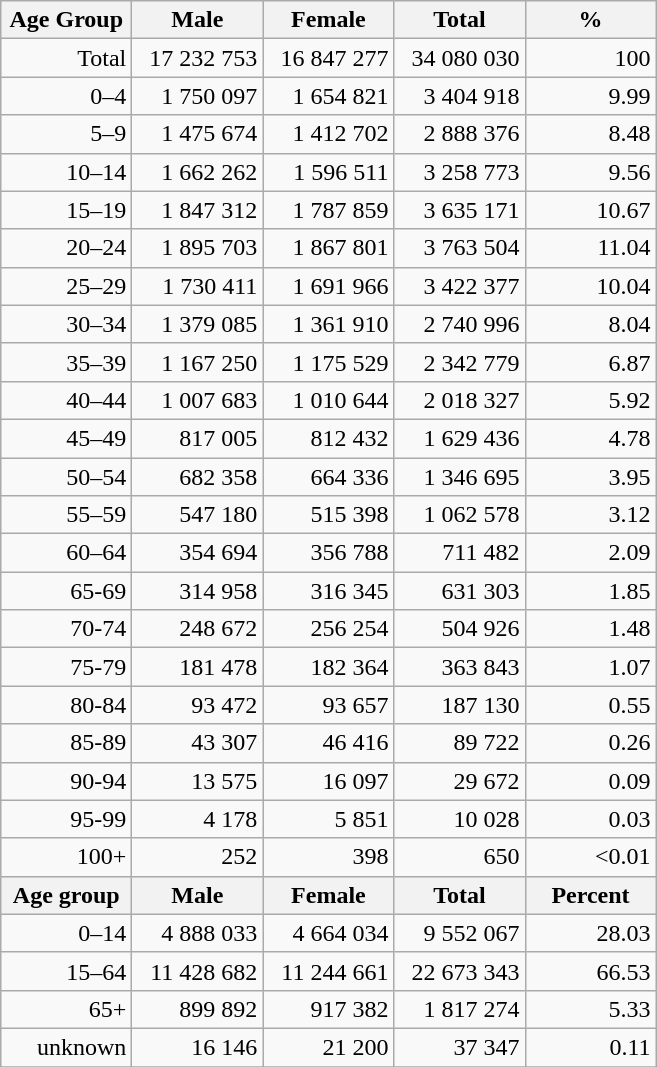<table class="wikitable">
<tr>
<th width="80pt">Age Group</th>
<th width="80pt">Male</th>
<th width="80pt">Female</th>
<th width="80pt">Total</th>
<th width="80pt">%</th>
</tr>
<tr>
<td align="right">Total</td>
<td align="right">17 232 753</td>
<td align="right">16 847 277</td>
<td align="right">34 080 030</td>
<td align="right">100</td>
</tr>
<tr>
<td align="right">0–4</td>
<td align="right">1 750 097</td>
<td align="right">1 654 821</td>
<td align="right">3 404 918</td>
<td align="right">9.99</td>
</tr>
<tr>
<td align="right">5–9</td>
<td align="right">1 475 674</td>
<td align="right">1 412 702</td>
<td align="right">2 888 376</td>
<td align="right">8.48</td>
</tr>
<tr>
<td align="right">10–14</td>
<td align="right">1 662 262</td>
<td align="right">1 596 511</td>
<td align="right">3 258 773</td>
<td align="right">9.56</td>
</tr>
<tr>
<td align="right">15–19</td>
<td align="right">1 847 312</td>
<td align="right">1 787 859</td>
<td align="right">3 635 171</td>
<td align="right">10.67</td>
</tr>
<tr>
<td align="right">20–24</td>
<td align="right">1 895 703</td>
<td align="right">1 867 801</td>
<td align="right">3 763 504</td>
<td align="right">11.04</td>
</tr>
<tr>
<td align="right">25–29</td>
<td align="right">1 730 411</td>
<td align="right">1 691 966</td>
<td align="right">3 422 377</td>
<td align="right">10.04</td>
</tr>
<tr>
<td align="right">30–34</td>
<td align="right">1 379 085</td>
<td align="right">1 361 910</td>
<td align="right">2 740 996</td>
<td align="right">8.04</td>
</tr>
<tr>
<td align="right">35–39</td>
<td align="right">1 167 250</td>
<td align="right">1 175 529</td>
<td align="right">2 342 779</td>
<td align="right">6.87</td>
</tr>
<tr>
<td align="right">40–44</td>
<td align="right">1 007 683</td>
<td align="right">1 010 644</td>
<td align="right">2 018 327</td>
<td align="right">5.92</td>
</tr>
<tr>
<td align="right">45–49</td>
<td align="right">817 005</td>
<td align="right">812 432</td>
<td align="right">1 629 436</td>
<td align="right">4.78</td>
</tr>
<tr>
<td align="right">50–54</td>
<td align="right">682 358</td>
<td align="right">664 336</td>
<td align="right">1 346 695</td>
<td align="right">3.95</td>
</tr>
<tr>
<td align="right">55–59</td>
<td align="right">547 180</td>
<td align="right">515 398</td>
<td align="right">1 062 578</td>
<td align="right">3.12</td>
</tr>
<tr>
<td align="right">60–64</td>
<td align="right">354 694</td>
<td align="right">356 788</td>
<td align="right">711 482</td>
<td align="right">2.09</td>
</tr>
<tr>
<td align="right">65-69</td>
<td align="right">314 958</td>
<td align="right">316 345</td>
<td align="right">631 303</td>
<td align="right">1.85</td>
</tr>
<tr>
<td align="right">70-74</td>
<td align="right">248 672</td>
<td align="right">256 254</td>
<td align="right">504 926</td>
<td align="right">1.48</td>
</tr>
<tr>
<td align="right">75-79</td>
<td align="right">181 478</td>
<td align="right">182 364</td>
<td align="right">363 843</td>
<td align="right">1.07</td>
</tr>
<tr>
<td align="right">80-84</td>
<td align="right">93 472</td>
<td align="right">93 657</td>
<td align="right">187 130</td>
<td align="right">0.55</td>
</tr>
<tr>
<td align="right">85-89</td>
<td align="right">43 307</td>
<td align="right">46 416</td>
<td align="right">89 722</td>
<td align="right">0.26</td>
</tr>
<tr>
<td align="right">90-94</td>
<td align="right">13 575</td>
<td align="right">16 097</td>
<td align="right">29 672</td>
<td align="right">0.09</td>
</tr>
<tr>
<td align="right">95-99</td>
<td align="right">4 178</td>
<td align="right">5 851</td>
<td align="right">10 028</td>
<td align="right">0.03</td>
</tr>
<tr>
<td align="right">100+</td>
<td align="right">252</td>
<td align="right">398</td>
<td align="right">650</td>
<td align="right"><0.01</td>
</tr>
<tr>
<th width="50">Age group</th>
<th width="80pt">Male</th>
<th width="80">Female</th>
<th width="80">Total</th>
<th width="50">Percent</th>
</tr>
<tr>
<td align="right">0–14</td>
<td align="right">4 888 033</td>
<td align="right">4 664 034</td>
<td align="right">9 552 067</td>
<td align="right">28.03</td>
</tr>
<tr>
<td align="right">15–64</td>
<td align="right">11 428 682</td>
<td align="right">11 244 661</td>
<td align="right">22 673 343</td>
<td align="right">66.53</td>
</tr>
<tr>
<td align="right">65+</td>
<td align="right">899 892</td>
<td align="right">917 382</td>
<td align="right">1 817 274</td>
<td align="right">5.33</td>
</tr>
<tr>
<td align="right">unknown</td>
<td align="right">16 146</td>
<td align="right">21 200</td>
<td align="right">37 347</td>
<td align="right">0.11</td>
</tr>
<tr>
</tr>
</table>
